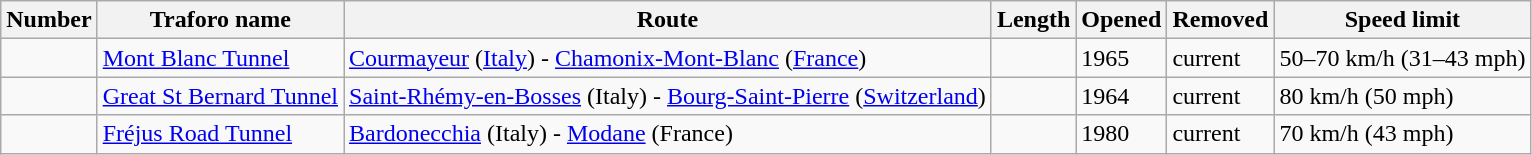<table class="wikitable">
<tr>
<th>Number</th>
<th>Traforo name</th>
<th>Route</th>
<th>Length</th>
<th>Opened</th>
<th>Removed</th>
<th>Speed limit</th>
</tr>
<tr>
<td></td>
<td><a href='#'>Mont Blanc Tunnel</a></td>
<td><a href='#'>Courmayeur</a> (<a href='#'>Italy</a>) - <a href='#'>Chamonix-Mont-Blanc</a> (<a href='#'>France</a>)</td>
<td></td>
<td>1965</td>
<td>current</td>
<td>50–70 km/h (31–43 mph)</td>
</tr>
<tr>
<td></td>
<td><a href='#'>Great St Bernard Tunnel</a></td>
<td><a href='#'>Saint-Rhémy-en-Bosses</a> (Italy) - <a href='#'>Bourg-Saint-Pierre</a> (<a href='#'>Switzerland</a>)</td>
<td></td>
<td>1964</td>
<td>current</td>
<td>80 km/h (50 mph)</td>
</tr>
<tr>
<td></td>
<td><a href='#'>Fréjus Road Tunnel</a></td>
<td><a href='#'>Bardonecchia</a> (Italy) - <a href='#'>Modane</a> (France)</td>
<td></td>
<td>1980</td>
<td>current</td>
<td>70 km/h (43 mph)</td>
</tr>
</table>
